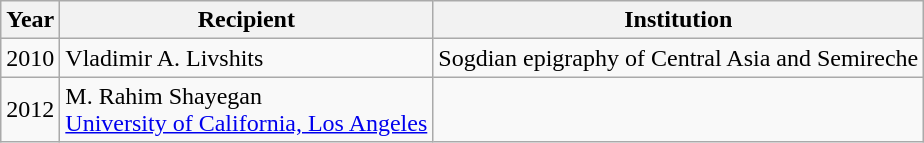<table class="wikitable">
<tr>
<th>Year</th>
<th>Recipient</th>
<th>Institution</th>
</tr>
<tr>
<td>2010</td>
<td>Vladimir A. Livshits</td>
<td>Sogdian epigraphy of Central Asia and Semireche</td>
</tr>
<tr>
<td>2012</td>
<td>M. Rahim Shayegan<br><a href='#'>University of California, Los Angeles</a></td>
</tr>
</table>
